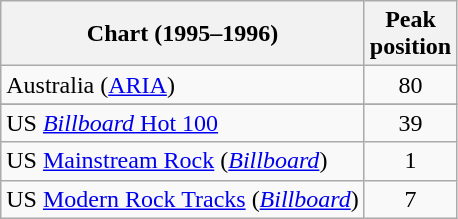<table class="wikitable sortable">
<tr>
<th>Chart (1995–1996)</th>
<th>Peak<br>position</th>
</tr>
<tr>
<td>Australia (<a href='#'>ARIA</a>)</td>
<td align="center">80</td>
</tr>
<tr>
</tr>
<tr>
</tr>
<tr>
<td>US <a href='#'><em>Billboard</em> Hot 100</a></td>
<td align="center">39</td>
</tr>
<tr>
<td>US <a href='#'>Mainstream Rock</a> (<em><a href='#'>Billboard</a></em>)</td>
<td align="center">1</td>
</tr>
<tr>
<td>US <a href='#'>Modern Rock Tracks</a> (<em><a href='#'>Billboard</a></em>)</td>
<td align="center">7</td>
</tr>
</table>
